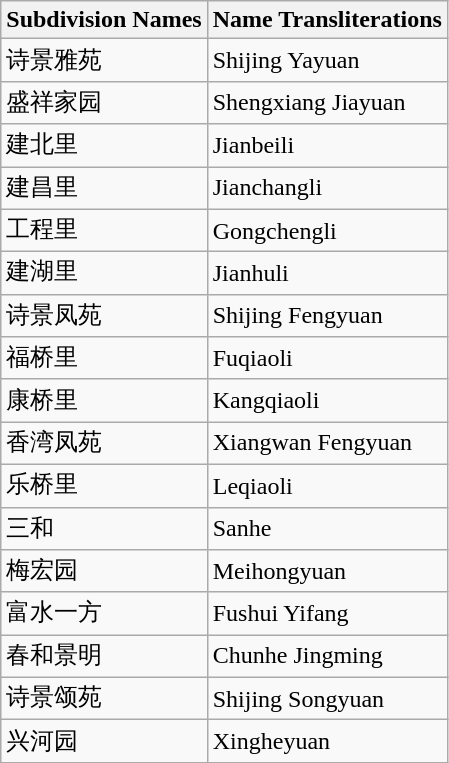<table class="wikitable sortable">
<tr>
<th>Subdivision Names</th>
<th>Name Transliterations</th>
</tr>
<tr>
<td>诗景雅苑</td>
<td>Shijing Yayuan</td>
</tr>
<tr>
<td>盛祥家园</td>
<td>Shengxiang Jiayuan</td>
</tr>
<tr>
<td>建北里</td>
<td>Jianbeili</td>
</tr>
<tr>
<td>建昌里</td>
<td>Jianchangli</td>
</tr>
<tr>
<td>工程里</td>
<td>Gongchengli</td>
</tr>
<tr>
<td>建湖里</td>
<td>Jianhuli</td>
</tr>
<tr>
<td>诗景凤苑</td>
<td>Shijing Fengyuan</td>
</tr>
<tr>
<td>福桥里</td>
<td>Fuqiaoli</td>
</tr>
<tr>
<td>康桥里</td>
<td>Kangqiaoli</td>
</tr>
<tr>
<td>香湾凤苑</td>
<td>Xiangwan Fengyuan</td>
</tr>
<tr>
<td>乐桥里</td>
<td>Leqiaoli</td>
</tr>
<tr>
<td>三和</td>
<td>Sanhe</td>
</tr>
<tr>
<td>梅宏园</td>
<td>Meihongyuan</td>
</tr>
<tr>
<td>富水一方</td>
<td>Fushui Yifang</td>
</tr>
<tr>
<td>春和景明</td>
<td>Chunhe Jingming</td>
</tr>
<tr>
<td>诗景颂苑</td>
<td>Shijing Songyuan</td>
</tr>
<tr>
<td>兴河园</td>
<td>Xingheyuan</td>
</tr>
</table>
